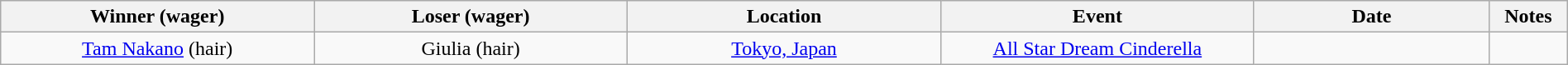<table class="wikitable sortable" width=100%  style="text-align: center">
<tr>
<th width=20% scope="col">Winner (wager)</th>
<th width=20% scope="col">Loser (wager)</th>
<th width=20% scope="col">Location</th>
<th width=20% scope="col">Event</th>
<th width=15% scope="col">Date</th>
<th class="unsortable" width=5% scope="col">Notes</th>
</tr>
<tr>
<td><a href='#'>Tam Nakano</a> (hair)</td>
<td>Giulia  (hair)</td>
<td><a href='#'>Tokyo, Japan</a></td>
<td><a href='#'>All Star Dream Cinderella</a></td>
<td></td>
<td></td>
</tr>
</table>
